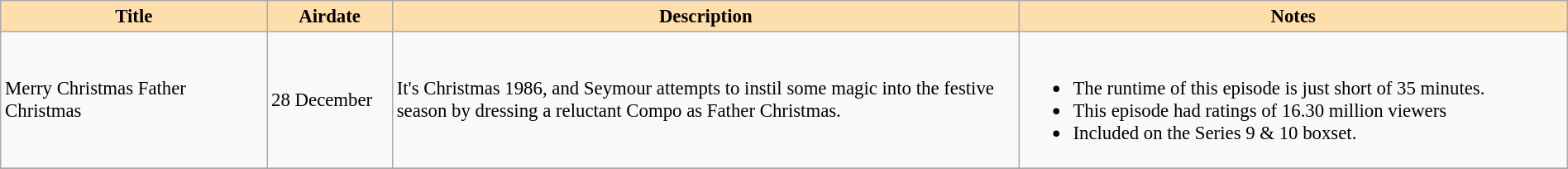<table class="wikitable" width=100% border=1 style="font-size: 95%">
<tr>
<th style="background:#ffdead" width=17%>Title</th>
<th style="background:#ffdead" width=8%>Airdate</th>
<th style="background:#ffdead" width=40%>Description</th>
<th style="background:#ffdead" width=35%>Notes</th>
</tr>
<tr>
<td>Merry Christmas Father Christmas</td>
<td>28 December</td>
<td>It's Christmas 1986, and Seymour attempts to instil some magic into the festive season by dressing a reluctant Compo as Father Christmas.</td>
<td><br><ul><li>The runtime of this episode is just short of 35 minutes.</li><li>This episode had ratings of 16.30 million viewers</li><li>Included on the Series 9 & 10 boxset.</li></ul></td>
</tr>
<tr>
</tr>
</table>
